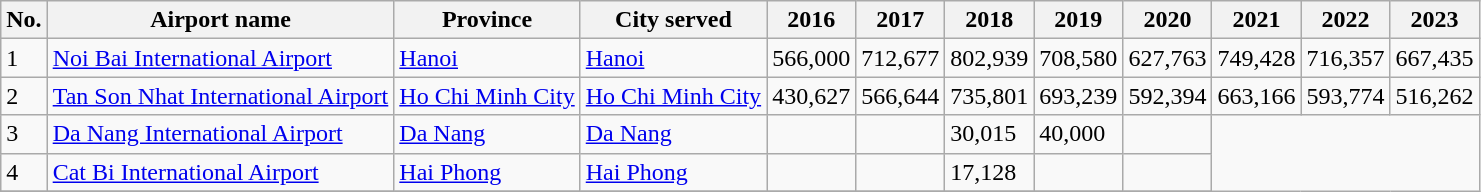<table class="wikitable">
<tr>
<th>No.</th>
<th>Airport name</th>
<th>Province</th>
<th>City served</th>
<th>2016</th>
<th>2017</th>
<th>2018</th>
<th>2019</th>
<th>2020</th>
<th>2021</th>
<th>2022</th>
<th>2023</th>
</tr>
<tr>
<td>1</td>
<td><a href='#'>Noi Bai International Airport</a></td>
<td><a href='#'>Hanoi</a></td>
<td><a href='#'>Hanoi</a></td>
<td>566,000</td>
<td>712,677</td>
<td>802,939</td>
<td>708,580</td>
<td>627,763</td>
<td>749,428</td>
<td>716,357</td>
<td>667,435</td>
</tr>
<tr>
<td>2</td>
<td><a href='#'>Tan Son Nhat International Airport</a></td>
<td><a href='#'>Ho Chi Minh City</a></td>
<td><a href='#'>Ho Chi Minh City</a></td>
<td>430,627</td>
<td>566,644</td>
<td>735,801</td>
<td>693,239</td>
<td>592,394</td>
<td>663,166</td>
<td>593,774</td>
<td>516,262</td>
</tr>
<tr>
<td>3</td>
<td><a href='#'>Da Nang International Airport</a></td>
<td><a href='#'>Da Nang</a></td>
<td><a href='#'>Da Nang</a></td>
<td></td>
<td></td>
<td>30,015</td>
<td>40,000</td>
<td></td>
</tr>
<tr>
<td>4</td>
<td><a href='#'>Cat Bi International Airport</a></td>
<td><a href='#'>Hai Phong</a></td>
<td><a href='#'>Hai Phong</a></td>
<td></td>
<td></td>
<td>17,128</td>
<td></td>
<td></td>
</tr>
<tr>
</tr>
</table>
